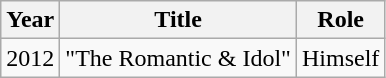<table class="wikitable">
<tr>
<th>Year</th>
<th>Title</th>
<th>Role</th>
</tr>
<tr>
<td>2012</td>
<td>"The Romantic & Idol"</td>
<td>Himself</td>
</tr>
</table>
